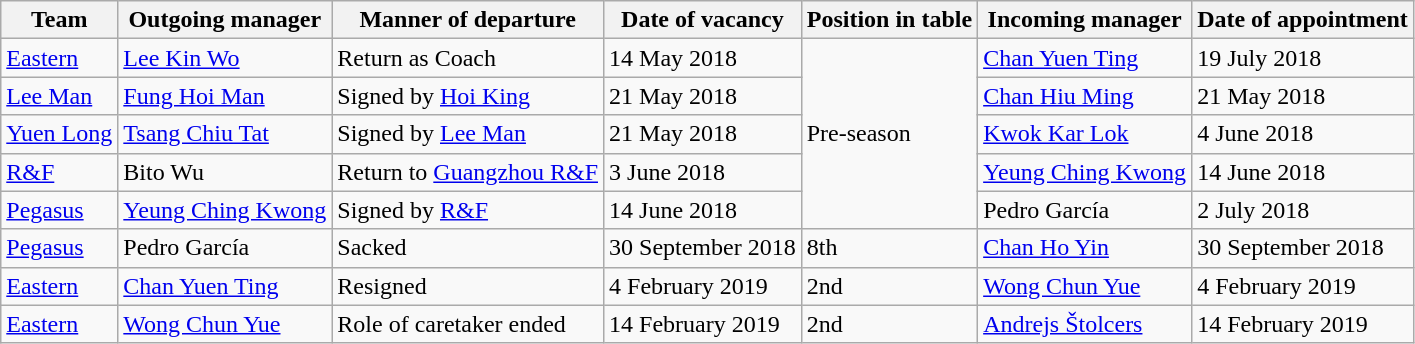<table class="wikitable">
<tr>
<th>Team</th>
<th>Outgoing manager</th>
<th>Manner of departure</th>
<th>Date of vacancy</th>
<th>Position in table</th>
<th>Incoming manager</th>
<th>Date of appointment</th>
</tr>
<tr>
<td><a href='#'>Eastern</a></td>
<td><a href='#'>Lee Kin Wo</a></td>
<td>Return as Coach</td>
<td>14 May 2018</td>
<td rowspan=5>Pre-season</td>
<td><a href='#'>Chan Yuen Ting</a></td>
<td>19 July 2018</td>
</tr>
<tr>
<td><a href='#'>Lee Man</a></td>
<td><a href='#'>Fung Hoi Man</a></td>
<td>Signed by <a href='#'>Hoi King</a></td>
<td>21 May 2018</td>
<td><a href='#'>Chan Hiu Ming</a></td>
<td>21 May 2018</td>
</tr>
<tr>
<td><a href='#'>Yuen Long</a></td>
<td><a href='#'>Tsang Chiu Tat</a></td>
<td>Signed by <a href='#'>Lee Man</a></td>
<td>21 May 2018</td>
<td><a href='#'>Kwok Kar Lok</a></td>
<td>4 June 2018</td>
</tr>
<tr>
<td> <a href='#'>R&F</a></td>
<td> Bito Wu</td>
<td>Return to <a href='#'>Guangzhou R&F</a></td>
<td>3 June 2018</td>
<td><a href='#'>Yeung Ching Kwong</a></td>
<td>14 June 2018</td>
</tr>
<tr>
<td><a href='#'>Pegasus</a></td>
<td><a href='#'>Yeung Ching Kwong</a></td>
<td>Signed by <a href='#'>R&F</a></td>
<td>14 June 2018</td>
<td> Pedro García</td>
<td>2 July 2018</td>
</tr>
<tr>
<td><a href='#'>Pegasus</a></td>
<td> Pedro García</td>
<td>Sacked</td>
<td>30 September 2018</td>
<td>8th</td>
<td><a href='#'>Chan Ho Yin</a></td>
<td>30 September 2018</td>
</tr>
<tr>
<td><a href='#'>Eastern</a></td>
<td><a href='#'>Chan Yuen Ting</a></td>
<td>Resigned</td>
<td>4 February 2019</td>
<td>2nd</td>
<td><a href='#'>Wong Chun Yue</a></td>
<td>4 February 2019</td>
</tr>
<tr>
<td><a href='#'>Eastern</a></td>
<td><a href='#'>Wong Chun Yue</a></td>
<td>Role of caretaker ended</td>
<td>14 February 2019</td>
<td>2nd</td>
<td> <a href='#'>Andrejs Štolcers</a></td>
<td>14 February 2019</td>
</tr>
</table>
